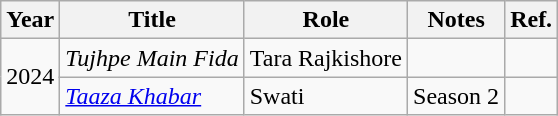<table class="wikitable sortable">
<tr>
<th>Year</th>
<th>Title</th>
<th>Role</th>
<th class="unsortable">Notes</th>
<th class="unsortable">Ref.</th>
</tr>
<tr>
<td rowspan="2">2024</td>
<td><em>Tujhpe Main Fida</em></td>
<td>Tara Rajkishore</td>
<td></td>
<td></td>
</tr>
<tr>
<td><em><a href='#'>Taaza Khabar</a></em></td>
<td>Swati</td>
<td>Season 2</td>
<td></td>
</tr>
</table>
